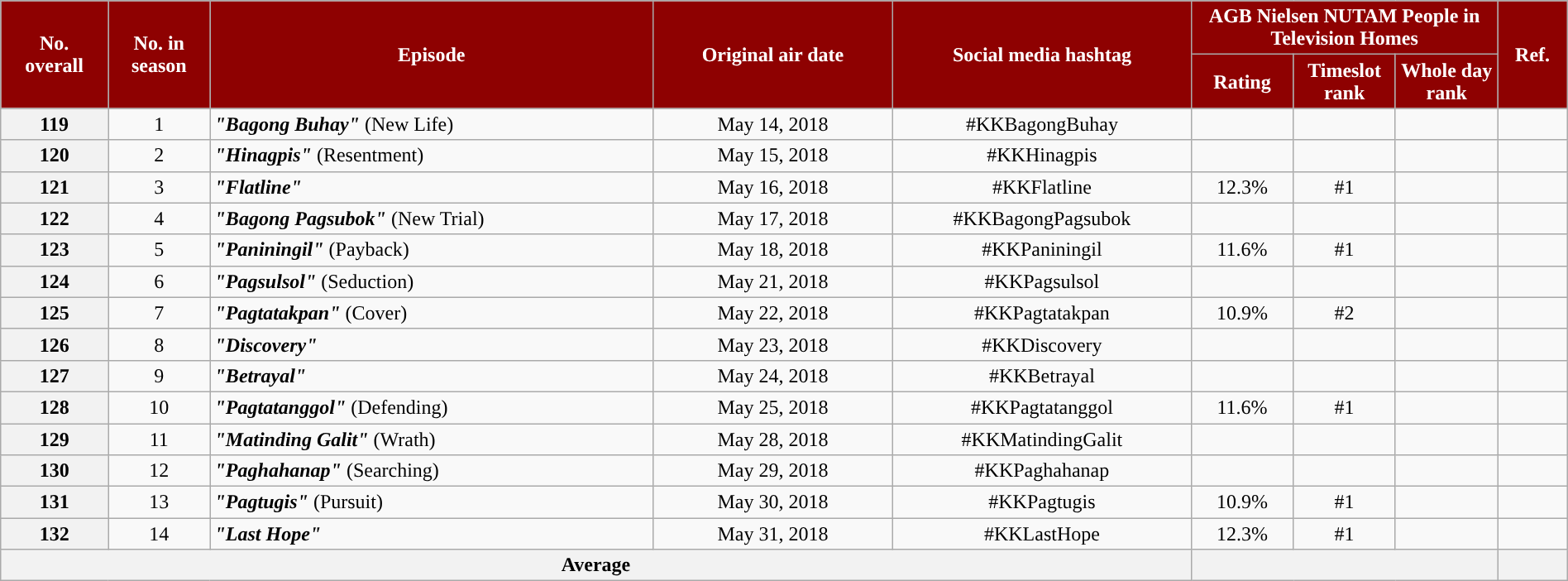<table class="wikitable" style="text-align:center; font-size:100%; line-height:18px;" width="100%">
<tr>
<th style="background-color:#8e0101; color:#ffffff;" rowspan="2">No.<br>overall</th>
<th style="background-color:#8e0101; color:#ffffff;" rowspan="2">No. in<br>season</th>
<th style="background-color:#8e0101; color:#ffffff;" rowspan="2">Episode</th>
<th style="background-color:#8e0101; color:white" rowspan="2">Original air date</th>
<th style="background-color:#8e0101; color:white" rowspan="2">Social media hashtag</th>
<th style="background-color:#8e0101; color:#ffffff;" colspan="3">AGB Nielsen NUTAM People in Television Homes</th>
<th style="background-color:#8e0101;  color:#ffffff;" rowspan="2">Ref.</th>
</tr>
<tr>
<th style="background-color:#8e0101; width:75px; color:#ffffff;">Rating</th>
<th style="background-color:#8e0101; width:75px; color:#ffffff;">Timeslot<br>rank</th>
<th style="background-color:#8e0101; width:75px; color:#ffffff;">Whole day<br>rank</th>
</tr>
<tr>
<th>119</th>
<td>1</td>
<td style="text-align: left;"><strong><em>"Bagong Buhay"</em></strong> (New Life)</td>
<td>May 14, 2018</td>
<td>#KKBagongBuhay</td>
<td></td>
<td></td>
<td></td>
<td></td>
</tr>
<tr>
<th>120</th>
<td>2</td>
<td style="text-align: left;"><strong><em>"Hinagpis"</em></strong> (Resentment)</td>
<td>May 15, 2018</td>
<td>#KKHinagpis</td>
<td></td>
<td></td>
<td></td>
<td></td>
</tr>
<tr>
<th>121</th>
<td>3</td>
<td style="text-align: left;"><strong><em>"Flatline"</em></strong></td>
<td>May 16, 2018</td>
<td>#KKFlatline</td>
<td>12.3%</td>
<td>#1</td>
<td></td>
<td></td>
</tr>
<tr>
<th>122</th>
<td>4</td>
<td style="text-align: left;"><strong><em>"Bagong Pagsubok"</em></strong> (New Trial)</td>
<td>May 17, 2018</td>
<td>#KKBagongPagsubok</td>
<td></td>
<td></td>
<td></td>
<td></td>
</tr>
<tr>
<th>123</th>
<td>5</td>
<td style="text-align: left;"><strong><em>"Paniningil"</em></strong> (Payback)</td>
<td>May 18, 2018</td>
<td>#KKPaniningil</td>
<td>11.6%</td>
<td>#1</td>
<td></td>
<td></td>
</tr>
<tr>
<th>124</th>
<td>6</td>
<td style="text-align: left;"><strong><em>"Pagsulsol"</em></strong> (Seduction)</td>
<td>May 21, 2018</td>
<td>#KKPagsulsol</td>
<td></td>
<td></td>
<td></td>
<td></td>
</tr>
<tr>
<th>125</th>
<td>7</td>
<td style="text-align: left;"><strong><em>"Pagtatakpan"</em></strong> (Cover)</td>
<td>May 22, 2018</td>
<td>#KKPagtatakpan</td>
<td>10.9%</td>
<td>#2</td>
<td></td>
<td></td>
</tr>
<tr>
<th>126</th>
<td>8</td>
<td style="text-align: left;"><strong><em>"Discovery"</em></strong></td>
<td>May 23, 2018</td>
<td>#KKDiscovery</td>
<td></td>
<td></td>
<td></td>
<td></td>
</tr>
<tr>
<th>127</th>
<td>9</td>
<td style="text-align: left;"><strong><em>"Betrayal"</em></strong></td>
<td>May 24, 2018</td>
<td>#KKBetrayal</td>
<td></td>
<td></td>
<td></td>
<td></td>
</tr>
<tr>
<th>128</th>
<td>10</td>
<td style="text-align: left;"><strong><em>"Pagtatanggol"</em></strong> (Defending)</td>
<td>May 25, 2018</td>
<td>#KKPagtatanggol</td>
<td>11.6%</td>
<td>#1</td>
<td></td>
<td></td>
</tr>
<tr>
<th>129</th>
<td>11</td>
<td style="text-align: left;"><strong><em>"Matinding Galit"</em></strong> (Wrath)</td>
<td>May 28, 2018</td>
<td>#KKMatindingGalit</td>
<td></td>
<td></td>
<td></td>
<td></td>
</tr>
<tr>
<th>130</th>
<td>12</td>
<td style="text-align: left;"><strong><em>"Paghahanap"</em></strong> (Searching)</td>
<td>May 29, 2018</td>
<td>#KKPaghahanap</td>
<td></td>
<td></td>
<td></td>
<td></td>
</tr>
<tr>
<th>131</th>
<td>13</td>
<td style="text-align: left;"><strong><em>"Pagtugis"</em></strong> (Pursuit)</td>
<td>May 30, 2018</td>
<td>#KKPagtugis</td>
<td>10.9%</td>
<td>#1</td>
<td></td>
<td></td>
</tr>
<tr>
<th>132</th>
<td>14</td>
<td style="text-align: left;"><strong><em>"Last Hope"</em></strong></td>
<td>May 31, 2018</td>
<td>#KKLastHope</td>
<td>12.3%</td>
<td>#1</td>
<td></td>
<td></td>
</tr>
<tr>
<th colspan="5">Average</th>
<th colspan="3"></th>
<th></th>
</tr>
</table>
